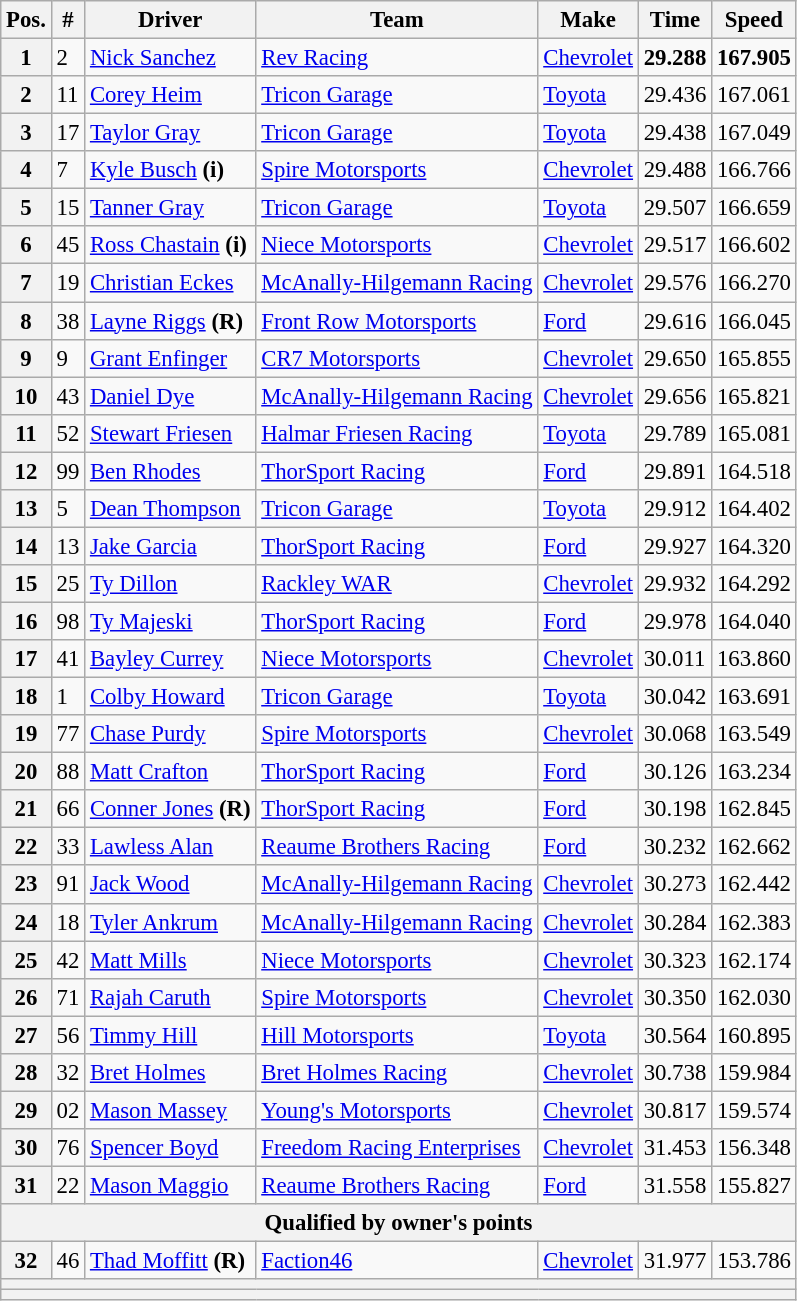<table class="wikitable" style="font-size:95%">
<tr>
<th>Pos.</th>
<th>#</th>
<th>Driver</th>
<th>Team</th>
<th>Make</th>
<th>Time</th>
<th>Speed</th>
</tr>
<tr>
<th>1</th>
<td>2</td>
<td><a href='#'>Nick Sanchez</a></td>
<td><a href='#'>Rev Racing</a></td>
<td><a href='#'>Chevrolet</a></td>
<td><strong>29.288</strong></td>
<td><strong>167.905</strong></td>
</tr>
<tr>
<th>2</th>
<td>11</td>
<td><a href='#'>Corey Heim</a></td>
<td><a href='#'>Tricon Garage</a></td>
<td><a href='#'>Toyota</a></td>
<td>29.436</td>
<td>167.061</td>
</tr>
<tr>
<th>3</th>
<td>17</td>
<td><a href='#'>Taylor Gray</a></td>
<td><a href='#'>Tricon Garage</a></td>
<td><a href='#'>Toyota</a></td>
<td>29.438</td>
<td>167.049</td>
</tr>
<tr>
<th>4</th>
<td>7</td>
<td><a href='#'>Kyle Busch</a> <strong>(i)</strong></td>
<td><a href='#'>Spire Motorsports</a></td>
<td><a href='#'>Chevrolet</a></td>
<td>29.488</td>
<td>166.766</td>
</tr>
<tr>
<th>5</th>
<td>15</td>
<td><a href='#'>Tanner Gray</a></td>
<td><a href='#'>Tricon Garage</a></td>
<td><a href='#'>Toyota</a></td>
<td>29.507</td>
<td>166.659</td>
</tr>
<tr>
<th>6</th>
<td>45</td>
<td><a href='#'>Ross Chastain</a> <strong>(i)</strong></td>
<td><a href='#'>Niece Motorsports</a></td>
<td><a href='#'>Chevrolet</a></td>
<td>29.517</td>
<td>166.602</td>
</tr>
<tr>
<th>7</th>
<td>19</td>
<td><a href='#'>Christian Eckes</a></td>
<td><a href='#'>McAnally-Hilgemann Racing</a></td>
<td><a href='#'>Chevrolet</a></td>
<td>29.576</td>
<td>166.270</td>
</tr>
<tr>
<th>8</th>
<td>38</td>
<td><a href='#'>Layne Riggs</a> <strong>(R)</strong></td>
<td><a href='#'>Front Row Motorsports</a></td>
<td><a href='#'>Ford</a></td>
<td>29.616</td>
<td>166.045</td>
</tr>
<tr>
<th>9</th>
<td>9</td>
<td><a href='#'>Grant Enfinger</a></td>
<td><a href='#'>CR7 Motorsports</a></td>
<td><a href='#'>Chevrolet</a></td>
<td>29.650</td>
<td>165.855</td>
</tr>
<tr>
<th>10</th>
<td>43</td>
<td><a href='#'>Daniel Dye</a></td>
<td><a href='#'>McAnally-Hilgemann Racing</a></td>
<td><a href='#'>Chevrolet</a></td>
<td>29.656</td>
<td>165.821</td>
</tr>
<tr>
<th>11</th>
<td>52</td>
<td><a href='#'>Stewart Friesen</a></td>
<td><a href='#'>Halmar Friesen Racing</a></td>
<td><a href='#'>Toyota</a></td>
<td>29.789</td>
<td>165.081</td>
</tr>
<tr>
<th>12</th>
<td>99</td>
<td><a href='#'>Ben Rhodes</a></td>
<td><a href='#'>ThorSport Racing</a></td>
<td><a href='#'>Ford</a></td>
<td>29.891</td>
<td>164.518</td>
</tr>
<tr>
<th>13</th>
<td>5</td>
<td><a href='#'>Dean Thompson</a></td>
<td><a href='#'>Tricon Garage</a></td>
<td><a href='#'>Toyota</a></td>
<td>29.912</td>
<td>164.402</td>
</tr>
<tr>
<th>14</th>
<td>13</td>
<td><a href='#'>Jake Garcia</a></td>
<td><a href='#'>ThorSport Racing</a></td>
<td><a href='#'>Ford</a></td>
<td>29.927</td>
<td>164.320</td>
</tr>
<tr>
<th>15</th>
<td>25</td>
<td><a href='#'>Ty Dillon</a></td>
<td><a href='#'>Rackley WAR</a></td>
<td><a href='#'>Chevrolet</a></td>
<td>29.932</td>
<td>164.292</td>
</tr>
<tr>
<th>16</th>
<td>98</td>
<td><a href='#'>Ty Majeski</a></td>
<td><a href='#'>ThorSport Racing</a></td>
<td><a href='#'>Ford</a></td>
<td>29.978</td>
<td>164.040</td>
</tr>
<tr>
<th>17</th>
<td>41</td>
<td><a href='#'>Bayley Currey</a></td>
<td><a href='#'>Niece Motorsports</a></td>
<td><a href='#'>Chevrolet</a></td>
<td>30.011</td>
<td>163.860</td>
</tr>
<tr>
<th>18</th>
<td>1</td>
<td><a href='#'>Colby Howard</a></td>
<td><a href='#'>Tricon Garage</a></td>
<td><a href='#'>Toyota</a></td>
<td>30.042</td>
<td>163.691</td>
</tr>
<tr>
<th>19</th>
<td>77</td>
<td><a href='#'>Chase Purdy</a></td>
<td><a href='#'>Spire Motorsports</a></td>
<td><a href='#'>Chevrolet</a></td>
<td>30.068</td>
<td>163.549</td>
</tr>
<tr>
<th>20</th>
<td>88</td>
<td><a href='#'>Matt Crafton</a></td>
<td><a href='#'>ThorSport Racing</a></td>
<td><a href='#'>Ford</a></td>
<td>30.126</td>
<td>163.234</td>
</tr>
<tr>
<th>21</th>
<td>66</td>
<td><a href='#'>Conner Jones</a> <strong>(R)</strong></td>
<td><a href='#'>ThorSport Racing</a></td>
<td><a href='#'>Ford</a></td>
<td>30.198</td>
<td>162.845</td>
</tr>
<tr>
<th>22</th>
<td>33</td>
<td><a href='#'>Lawless Alan</a></td>
<td><a href='#'>Reaume Brothers Racing</a></td>
<td><a href='#'>Ford</a></td>
<td>30.232</td>
<td>162.662</td>
</tr>
<tr>
<th>23</th>
<td>91</td>
<td><a href='#'>Jack Wood</a></td>
<td><a href='#'>McAnally-Hilgemann Racing</a></td>
<td><a href='#'>Chevrolet</a></td>
<td>30.273</td>
<td>162.442</td>
</tr>
<tr>
<th>24</th>
<td>18</td>
<td><a href='#'>Tyler Ankrum</a></td>
<td><a href='#'>McAnally-Hilgemann Racing</a></td>
<td><a href='#'>Chevrolet</a></td>
<td>30.284</td>
<td>162.383</td>
</tr>
<tr>
<th>25</th>
<td>42</td>
<td><a href='#'>Matt Mills</a></td>
<td><a href='#'>Niece Motorsports</a></td>
<td><a href='#'>Chevrolet</a></td>
<td>30.323</td>
<td>162.174</td>
</tr>
<tr>
<th>26</th>
<td>71</td>
<td><a href='#'>Rajah Caruth</a></td>
<td><a href='#'>Spire Motorsports</a></td>
<td><a href='#'>Chevrolet</a></td>
<td>30.350</td>
<td>162.030</td>
</tr>
<tr>
<th>27</th>
<td>56</td>
<td><a href='#'>Timmy Hill</a></td>
<td><a href='#'>Hill Motorsports</a></td>
<td><a href='#'>Toyota</a></td>
<td>30.564</td>
<td>160.895</td>
</tr>
<tr>
<th>28</th>
<td>32</td>
<td><a href='#'>Bret Holmes</a></td>
<td><a href='#'>Bret Holmes Racing</a></td>
<td><a href='#'>Chevrolet</a></td>
<td>30.738</td>
<td>159.984</td>
</tr>
<tr>
<th>29</th>
<td>02</td>
<td><a href='#'>Mason Massey</a></td>
<td><a href='#'>Young's Motorsports</a></td>
<td><a href='#'>Chevrolet</a></td>
<td>30.817</td>
<td>159.574</td>
</tr>
<tr>
<th>30</th>
<td>76</td>
<td><a href='#'>Spencer Boyd</a></td>
<td><a href='#'>Freedom Racing Enterprises</a></td>
<td><a href='#'>Chevrolet</a></td>
<td>31.453</td>
<td>156.348</td>
</tr>
<tr>
<th>31</th>
<td>22</td>
<td><a href='#'>Mason Maggio</a></td>
<td><a href='#'>Reaume Brothers Racing</a></td>
<td><a href='#'>Ford</a></td>
<td>31.558</td>
<td>155.827</td>
</tr>
<tr>
<th colspan="7">Qualified by owner's points</th>
</tr>
<tr>
<th>32</th>
<td>46</td>
<td><a href='#'>Thad Moffitt</a> <strong>(R)</strong></td>
<td><a href='#'>Faction46</a></td>
<td><a href='#'>Chevrolet</a></td>
<td>31.977</td>
<td>153.786</td>
</tr>
<tr>
<th colspan="7"></th>
</tr>
<tr>
<th colspan="7"></th>
</tr>
</table>
